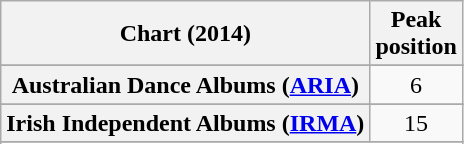<table class="wikitable sortable plainrowheaders" style="text-align:center">
<tr>
<th scope="col">Chart (2014)</th>
<th scope="col">Peak<br>position</th>
</tr>
<tr>
</tr>
<tr>
<th scope="row">Australian Dance Albums (<a href='#'>ARIA</a>)</th>
<td>6</td>
</tr>
<tr>
</tr>
<tr>
</tr>
<tr>
</tr>
<tr>
</tr>
<tr>
<th scope="row">Irish Independent Albums (<a href='#'>IRMA</a>)</th>
<td>15</td>
</tr>
<tr>
</tr>
<tr>
</tr>
<tr>
</tr>
<tr>
</tr>
<tr>
</tr>
<tr>
</tr>
<tr>
</tr>
<tr>
</tr>
</table>
